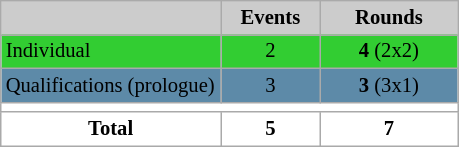<table class="wikitable plainrowheaders" style="background:#fff; font-size:86%; line-height:16px; border:gray solid 1px; border-collapse:collapse;">
<tr style="background:#ccc; text-align:center;">
<th scope="col" style="background:#ccc;" width=140px;"></th>
<th scope="col" style="background:#ccc;" width=60px;">Events</th>
<th scope="col" style="background:#ccc;" width=85px;">Rounds</th>
</tr>
<tr style="background:#32CD32;">
<td>Individual</td>
<td align=center>2</td>
<td align=center><strong>4</strong> (2x2)</td>
</tr>
<tr style="background:#5D8AA8;">
<td>Qualifications (prologue)</td>
<td align=center>3</td>
<td align=center><strong>3</strong> (3x1)</td>
</tr>
<tr>
<td colspan=3></td>
</tr>
<tr>
<td align=center><strong>Total</strong></td>
<td align=center><strong>5</strong></td>
<td align=center><strong>7</strong></td>
</tr>
</table>
